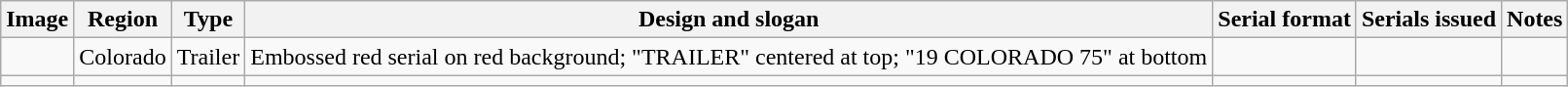<table class="wikitable">
<tr>
<th>Image</th>
<th>Region</th>
<th>Type</th>
<th>Design and slogan</th>
<th>Serial format</th>
<th>Serials issued</th>
<th>Notes</th>
</tr>
<tr>
<td></td>
<td>Colorado</td>
<td>Trailer</td>
<td>Embossed red serial on red background; "TRAILER" centered at top; "19 COLORADO 75" at bottom</td>
<td></td>
<td></td>
<td></td>
</tr>
<tr>
<td></td>
<td></td>
<td></td>
<td></td>
<td></td>
<td></td>
<td></td>
</tr>
</table>
